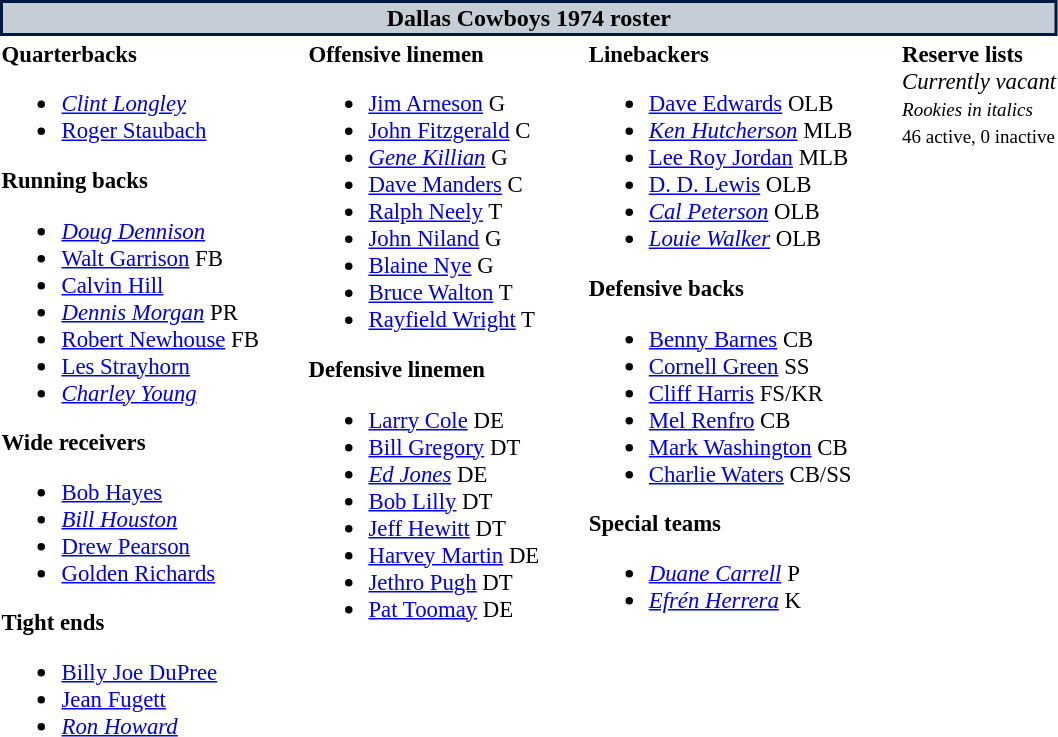<table class="toccolours" style="text-align: left;">
<tr>
<th colspan="7" style="background:#c5ced6; color:black; border: 2px solid #001942; text-align: center;">Dallas Cowboys 1974 roster</th>
</tr>
<tr>
<td style="font-size: 95%;" valign="top"><strong>Quarterbacks</strong><br><ul><li> <em><a href='#'>Clint Longley</a></em></li><li> <a href='#'>Roger Staubach</a></li></ul><strong>Running backs</strong><ul><li> <em><a href='#'>Doug Dennison</a></em></li><li> <a href='#'>Walt Garrison</a> FB</li><li> <a href='#'>Calvin Hill</a></li><li> <em><a href='#'>Dennis Morgan</a></em> PR</li><li> <a href='#'>Robert Newhouse</a> FB</li><li> <a href='#'>Les Strayhorn</a></li><li> <em><a href='#'>Charley Young</a></em></li></ul><strong>Wide receivers</strong><ul><li> <a href='#'>Bob Hayes</a></li><li> <em><a href='#'>Bill Houston</a></em></li><li> <a href='#'>Drew Pearson</a></li><li> <a href='#'>Golden Richards</a></li></ul><strong>Tight ends</strong><ul><li> <a href='#'>Billy Joe DuPree</a></li><li> <a href='#'>Jean Fugett</a></li><li> <em><a href='#'>Ron Howard</a></em></li></ul></td>
<td style="width: 25px;"></td>
<td style="font-size: 95%;" valign="top"><strong>Offensive linemen</strong><br><ul><li> <a href='#'>Jim Arneson</a> G</li><li> <a href='#'>John Fitzgerald</a> C</li><li> <em><a href='#'>Gene Killian</a></em> G</li><li> <a href='#'>Dave Manders</a> C</li><li> <a href='#'>Ralph Neely</a> T</li><li> <a href='#'>John Niland</a> G</li><li> <a href='#'>Blaine Nye</a> G</li><li> <a href='#'>Bruce Walton</a> T</li><li> <a href='#'>Rayfield Wright</a> T</li></ul><strong>Defensive linemen</strong><ul><li> <a href='#'>Larry Cole</a> DE</li><li> <a href='#'>Bill Gregory</a> DT</li><li> <em><a href='#'>Ed Jones</a></em> DE</li><li> <a href='#'>Bob Lilly</a> DT</li><li><a href='#'>Jeff Hewitt</a> DT</li><li> <a href='#'>Harvey Martin</a> DE</li><li> <a href='#'>Jethro Pugh</a> DT</li><li> <a href='#'>Pat Toomay</a> DE</li></ul></td>
<td style="width: 25px;"></td>
<td style="font-size: 95%;" valign="top"><strong>Linebackers</strong><br><ul><li> <a href='#'>Dave Edwards</a> OLB</li><li> <em><a href='#'>Ken Hutcherson</a></em> MLB</li><li> <a href='#'>Lee Roy Jordan</a> MLB</li><li> <a href='#'>D. D. Lewis</a> OLB</li><li> <em><a href='#'>Cal Peterson</a></em> OLB</li><li> <em><a href='#'>Louie Walker</a></em> OLB</li></ul><strong>Defensive backs</strong><ul><li> <a href='#'>Benny Barnes</a> CB</li><li> <a href='#'>Cornell Green</a> SS</li><li> <a href='#'>Cliff Harris</a> FS/KR</li><li> <a href='#'>Mel Renfro</a> CB</li><li> <a href='#'>Mark Washington</a> CB</li><li> <a href='#'>Charlie Waters</a> CB/SS</li></ul><strong>Special teams</strong><ul><li> <em><a href='#'>Duane Carrell</a></em> P</li><li> <em><a href='#'>Efrén Herrera</a></em> K</li></ul></td>
<td style="width: 25px;"></td>
<td style="font-size: 95%;" valign="top"><strong>Reserve lists</strong><br><em>Currently vacant</em><br><small><em>Rookies in italics</em></small><br>
<small>46 active, 0 inactive</small></td>
</tr>
<tr>
</tr>
</table>
